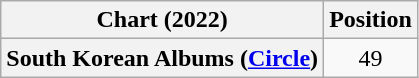<table class="wikitable plainrowheaders" style="text-align:center">
<tr>
<th scope="col">Chart (2022)</th>
<th scope="col">Position</th>
</tr>
<tr>
<th scope="row">South Korean Albums (<a href='#'>Circle</a>)</th>
<td>49</td>
</tr>
</table>
